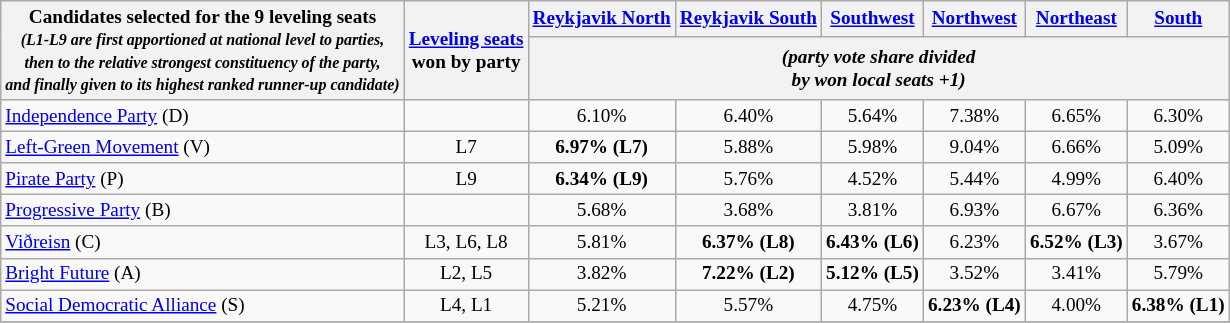<table class="wikitable" style="font-size: 80%;">
<tr>
<th rowspan=2>Candidates selected for the 9 leveling seats<br><small><em>(L1-L9 are first apportioned at national level to parties,<br> then to the relative strongest constituency of the party,<br> and finally given to its highest ranked runner-up candidate)</em></small></th>
<th rowspan=2><a href='#'>Leveling seats</a><br>won by party</th>
<th><a href='#'>Reykjavik North</a><br></th>
<th><a href='#'>Reykjavik South</a><br></th>
<th><a href='#'>Southwest</a><br></th>
<th><a href='#'>Northwest</a><br></th>
<th><a href='#'>Northeast</a><br></th>
<th><a href='#'>South</a><br></th>
</tr>
<tr>
<th colspan=6><em>(party vote share divided<br>by won local seats +1)</em></th>
</tr>
<tr style="text-align:center;">
<td style="text-align:left;"><a href='#'>Independence Party</a> (D)</td>
<td></td>
<td>6.10%</td>
<td>6.40%</td>
<td>5.64%</td>
<td>7.38%</td>
<td>6.65%</td>
<td>6.30%</td>
</tr>
<tr style="text-align:center;">
<td style="text-align:left;"><a href='#'>Left-Green Movement</a> (V)</td>
<td>L7</td>
<td><strong>6.97% (L7)</strong></td>
<td>5.88%</td>
<td>5.98%</td>
<td>9.04%</td>
<td>6.66%</td>
<td>5.09%</td>
</tr>
<tr style="text-align:center;">
<td style="text-align:left;"><a href='#'>Pirate Party</a> (P)</td>
<td>L9</td>
<td><strong>6.34% (L9)</strong></td>
<td>5.76%</td>
<td>4.52%</td>
<td>5.44%</td>
<td>4.99%</td>
<td>6.40%</td>
</tr>
<tr style="text-align:center;">
<td style="text-align:left;"><a href='#'>Progressive Party</a> (B)</td>
<td></td>
<td>5.68%</td>
<td>3.68%</td>
<td>3.81%</td>
<td>6.93%</td>
<td>6.67%</td>
<td>6.36%</td>
</tr>
<tr style="text-align:center;">
<td style="text-align:left;"><a href='#'>Viðreisn</a> (C)</td>
<td>L3, L6, L8</td>
<td>5.81%</td>
<td><strong>6.37% (L8)</strong></td>
<td><strong>6.43% (L6)</strong></td>
<td>6.23%</td>
<td><strong>6.52% (L3)</strong></td>
<td>3.67%</td>
</tr>
<tr style="text-align:center;">
<td style="text-align:left;"><a href='#'>Bright Future</a> (A)</td>
<td>L2, L5</td>
<td>3.82%</td>
<td><strong>7.22% (L2)</strong></td>
<td><strong>5.12% (L5)</strong></td>
<td>3.52%</td>
<td>3.41%</td>
<td>5.79%</td>
</tr>
<tr style="text-align:center;">
<td style="text-align:left;"><a href='#'>Social Democratic Alliance</a> (S)</td>
<td>L4, L1</td>
<td>5.21%</td>
<td>5.57%</td>
<td>4.75%</td>
<td><strong>6.23% (L4)</strong></td>
<td>4.00%</td>
<td><strong>6.38% (L1)</strong></td>
</tr>
<tr>
</tr>
</table>
